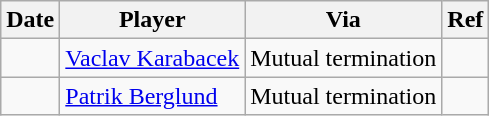<table class="wikitable">
<tr>
<th>Date</th>
<th>Player</th>
<th>Via</th>
<th>Ref</th>
</tr>
<tr>
<td></td>
<td><a href='#'>Vaclav Karabacek</a></td>
<td>Mutual termination</td>
<td></td>
</tr>
<tr>
<td></td>
<td><a href='#'>Patrik Berglund</a></td>
<td>Mutual termination</td>
<td></td>
</tr>
</table>
